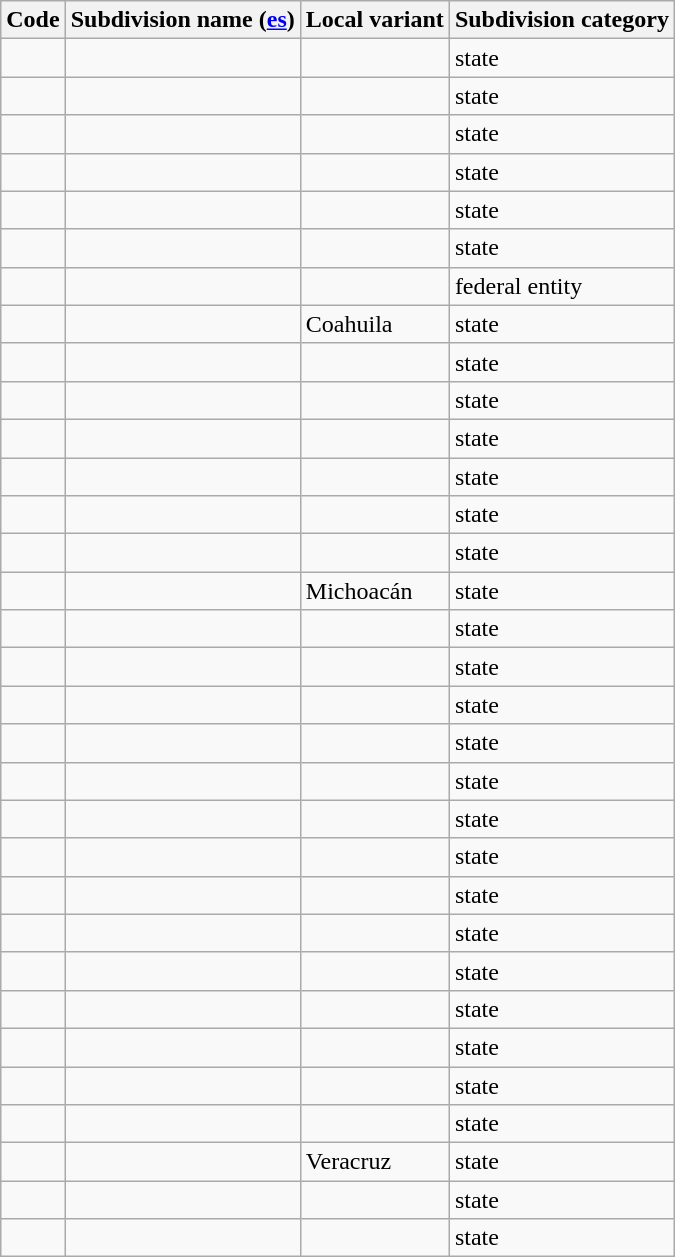<table class="wikitable sortable">
<tr>
<th>Code</th>
<th>Subdivision name (<a href='#'>es</a>)</th>
<th>Local variant</th>
<th>Subdivision category</th>
</tr>
<tr>
<td></td>
<td></td>
<td></td>
<td>state</td>
</tr>
<tr>
<td></td>
<td></td>
<td></td>
<td>state</td>
</tr>
<tr>
<td></td>
<td></td>
<td></td>
<td>state</td>
</tr>
<tr>
<td></td>
<td></td>
<td></td>
<td>state</td>
</tr>
<tr>
<td></td>
<td></td>
<td></td>
<td>state</td>
</tr>
<tr>
<td></td>
<td></td>
<td></td>
<td>state</td>
</tr>
<tr>
<td></td>
<td></td>
<td></td>
<td>federal entity</td>
</tr>
<tr>
<td></td>
<td></td>
<td>Coahuila</td>
<td>state</td>
</tr>
<tr>
<td></td>
<td></td>
<td></td>
<td>state</td>
</tr>
<tr>
<td></td>
<td></td>
<td></td>
<td>state</td>
</tr>
<tr>
<td></td>
<td></td>
<td></td>
<td>state</td>
</tr>
<tr>
<td></td>
<td></td>
<td></td>
<td>state</td>
</tr>
<tr>
<td></td>
<td></td>
<td></td>
<td>state</td>
</tr>
<tr>
<td></td>
<td></td>
<td></td>
<td>state</td>
</tr>
<tr>
<td></td>
<td></td>
<td>Michoacán</td>
<td>state</td>
</tr>
<tr>
<td></td>
<td></td>
<td></td>
<td>state</td>
</tr>
<tr>
<td></td>
<td></td>
<td></td>
<td>state</td>
</tr>
<tr>
<td></td>
<td></td>
<td></td>
<td>state</td>
</tr>
<tr>
<td></td>
<td></td>
<td></td>
<td>state</td>
</tr>
<tr>
<td></td>
<td></td>
<td></td>
<td>state</td>
</tr>
<tr>
<td></td>
<td></td>
<td></td>
<td>state</td>
</tr>
<tr>
<td></td>
<td></td>
<td></td>
<td>state</td>
</tr>
<tr>
<td></td>
<td></td>
<td></td>
<td>state</td>
</tr>
<tr>
<td></td>
<td></td>
<td></td>
<td>state</td>
</tr>
<tr>
<td></td>
<td></td>
<td></td>
<td>state</td>
</tr>
<tr>
<td></td>
<td></td>
<td></td>
<td>state</td>
</tr>
<tr>
<td></td>
<td></td>
<td></td>
<td>state</td>
</tr>
<tr>
<td></td>
<td></td>
<td></td>
<td>state</td>
</tr>
<tr>
<td></td>
<td></td>
<td></td>
<td>state</td>
</tr>
<tr>
<td></td>
<td></td>
<td>Veracruz</td>
<td>state</td>
</tr>
<tr>
<td></td>
<td></td>
<td></td>
<td>state</td>
</tr>
<tr>
<td></td>
<td></td>
<td></td>
<td>state</td>
</tr>
</table>
